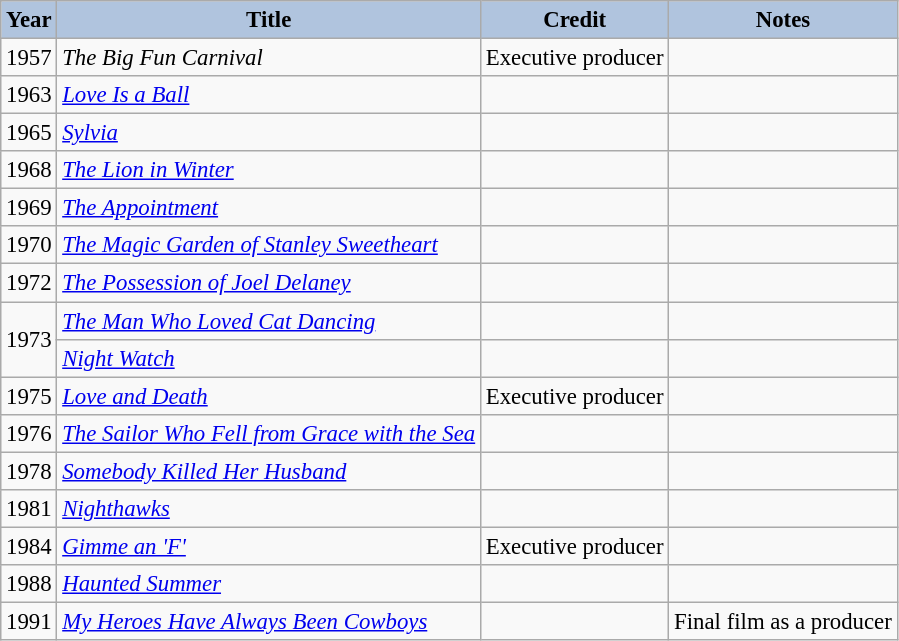<table class="wikitable" style="font-size:95%;">
<tr>
<th style="background:#B0C4DE;">Year</th>
<th style="background:#B0C4DE;">Title</th>
<th style="background:#B0C4DE;">Credit</th>
<th style="background:#B0C4DE;">Notes</th>
</tr>
<tr>
<td>1957</td>
<td><em>The Big Fun Carnival</em></td>
<td>Executive producer</td>
<td></td>
</tr>
<tr>
<td>1963</td>
<td><em><a href='#'>Love Is a Ball</a></em></td>
<td></td>
<td></td>
</tr>
<tr>
<td>1965</td>
<td><em><a href='#'>Sylvia</a></em></td>
<td></td>
<td></td>
</tr>
<tr>
<td>1968</td>
<td><em><a href='#'>The Lion in Winter</a></em></td>
<td></td>
<td></td>
</tr>
<tr>
<td>1969</td>
<td><em><a href='#'>The Appointment</a></em></td>
<td></td>
<td></td>
</tr>
<tr>
<td>1970</td>
<td><em><a href='#'>The Magic Garden of Stanley Sweetheart</a></em></td>
<td></td>
<td></td>
</tr>
<tr>
<td>1972</td>
<td><em><a href='#'>The Possession of Joel Delaney</a></em></td>
<td></td>
<td></td>
</tr>
<tr>
<td rowspan=2>1973</td>
<td><em><a href='#'>The Man Who Loved Cat Dancing</a></em></td>
<td></td>
<td></td>
</tr>
<tr>
<td><em><a href='#'>Night Watch</a></em></td>
<td></td>
<td></td>
</tr>
<tr>
<td>1975</td>
<td><em><a href='#'>Love and Death</a></em></td>
<td>Executive producer</td>
<td></td>
</tr>
<tr>
<td>1976</td>
<td><em><a href='#'>The Sailor Who Fell from Grace with the Sea</a></em></td>
<td></td>
<td></td>
</tr>
<tr>
<td>1978</td>
<td><em><a href='#'>Somebody Killed Her Husband</a></em></td>
<td></td>
<td></td>
</tr>
<tr>
<td>1981</td>
<td><em><a href='#'>Nighthawks</a></em></td>
<td></td>
<td></td>
</tr>
<tr>
<td>1984</td>
<td><em><a href='#'>Gimme an 'F'</a></em></td>
<td>Executive producer</td>
<td></td>
</tr>
<tr>
<td>1988</td>
<td><em><a href='#'>Haunted Summer</a></em></td>
<td></td>
<td></td>
</tr>
<tr>
<td>1991</td>
<td><em><a href='#'>My Heroes Have Always Been Cowboys</a></em></td>
<td></td>
<td>Final film as a producer</td>
</tr>
</table>
